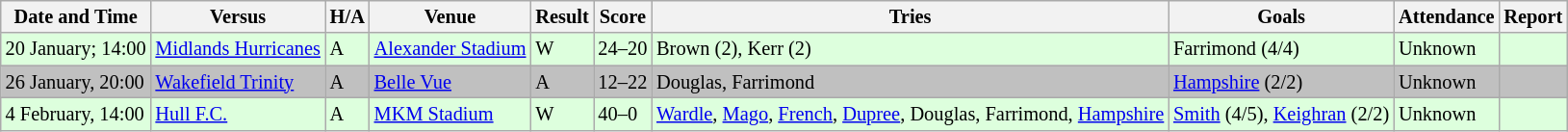<table class="wikitable" style="font-size:85%;">
<tr>
<th>Date and Time</th>
<th>Versus</th>
<th>H/A</th>
<th>Venue</th>
<th>Result</th>
<th>Score</th>
<th>Tries</th>
<th>Goals</th>
<th>Attendance</th>
<th>Report</th>
</tr>
<tr style="background:#ddffdd;">
<td>20 January; 14:00</td>
<td> <a href='#'>Midlands Hurricanes</a></td>
<td>A</td>
<td><a href='#'>Alexander Stadium</a></td>
<td>W</td>
<td>24–20</td>
<td>Brown (2), Kerr (2)</td>
<td>Farrimond (4/4)</td>
<td>Unknown</td>
<td></td>
</tr>
<tr style="background:#c0c0c0;">
<td>26 January, 20:00</td>
<td> <a href='#'>Wakefield Trinity</a></td>
<td>A</td>
<td><a href='#'>Belle Vue</a></td>
<td>A</td>
<td>12–22</td>
<td>Douglas, Farrimond</td>
<td><a href='#'>Hampshire</a> (2/2)</td>
<td>Unknown</td>
<td></td>
</tr>
<tr style="background:#ddffdd;">
<td>4 February, 14:00</td>
<td> <a href='#'>Hull F.C.</a></td>
<td>A</td>
<td><a href='#'>MKM Stadium</a></td>
<td>W</td>
<td>40–0</td>
<td><a href='#'>Wardle</a>, <a href='#'>Mago</a>, <a href='#'>French</a>, <a href='#'>Dupree</a>, Douglas, Farrimond, <a href='#'>Hampshire</a></td>
<td><a href='#'>Smith</a> (4/5), <a href='#'>Keighran</a> (2/2)</td>
<td>Unknown</td>
<td></td>
</tr>
</table>
